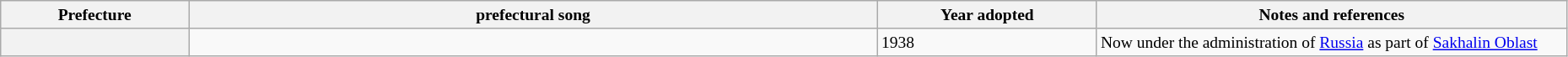<table class="wikitable" style="font-size: small; width: 98%;">
<tr ">
<th style="width:12%;">Prefecture</th>
<th style="width:44%;">prefectural song</th>
<th style="width:14%;">Year adopted</th>
<th style="width:30%;">Notes and references</th>
</tr>
<tr>
<th></th>
<td></td>
<td>1938</td>
<td>Now under the administration of <a href='#'>Russia</a> as part of <a href='#'>Sakhalin Oblast</a></td>
</tr>
</table>
